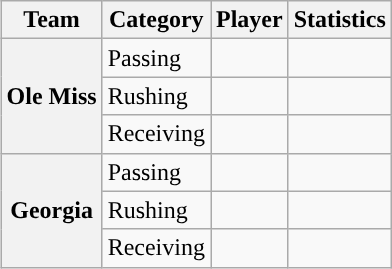<table class="wikitable" style="float:right">
<tr>
<th>Team</th>
<th>Category</th>
<th>Player</th>
<th>Statistics</th>
</tr>
<tr>
<th rowspan=3>Ole Miss</th>
<td>Passing</td>
<td></td>
<td></td>
</tr>
<tr>
<td>Rushing</td>
<td></td>
<td></td>
</tr>
<tr>
<td>Receiving</td>
<td></td>
<td></td>
</tr>
<tr>
<th rowspan=3>Georgia</th>
<td>Passing</td>
<td></td>
<td></td>
</tr>
<tr>
<td>Rushing</td>
<td></td>
<td></td>
</tr>
<tr>
<td>Receiving</td>
<td></td>
<td></td>
</tr>
</table>
